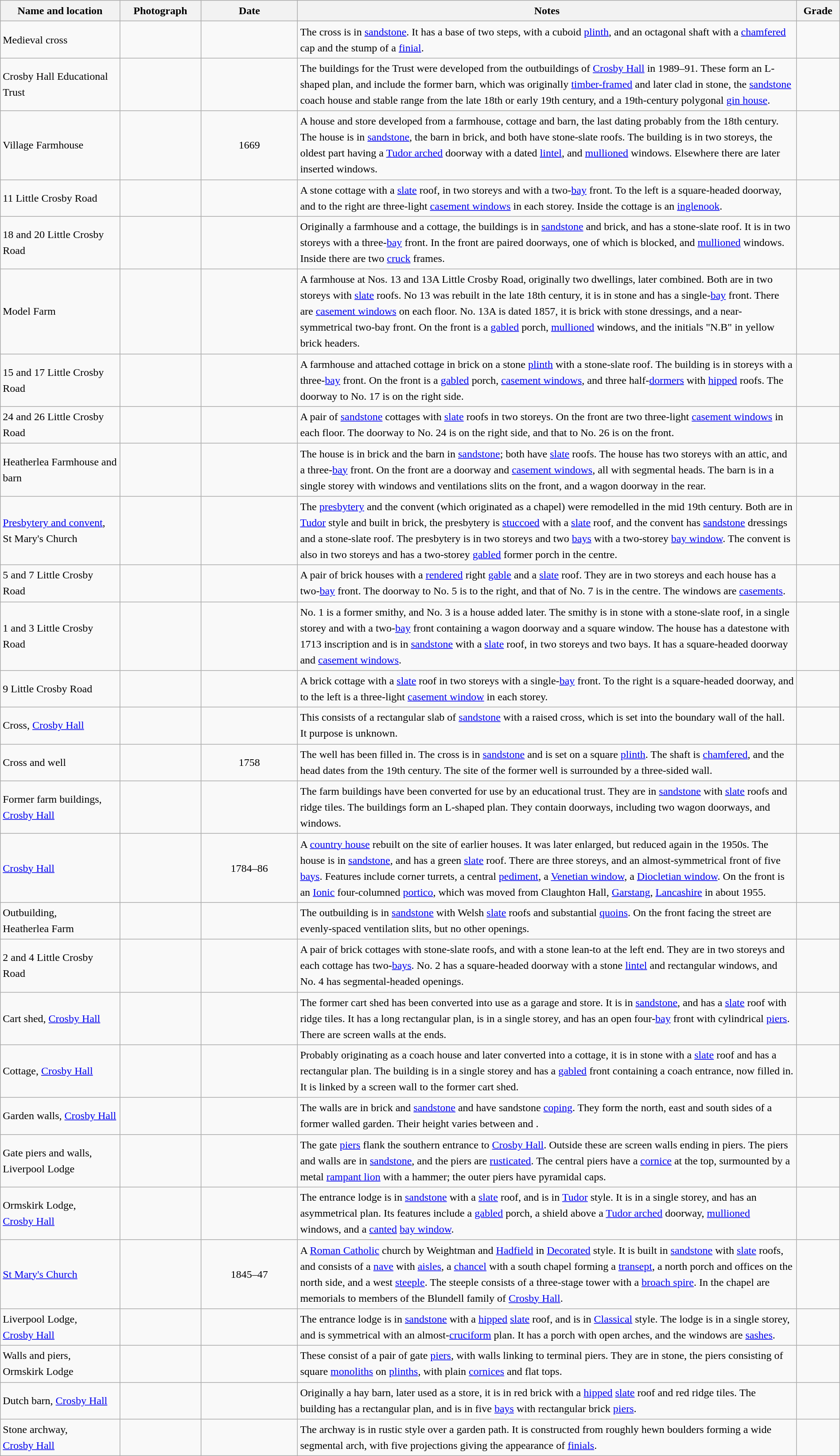<table class="wikitable sortable plainrowheaders" style="width:100%;border:0px;text-align:left;line-height:150%;">
<tr>
<th scope="col"  style="width:150px">Name and location</th>
<th scope="col"  style="width:100px" class="unsortable">Photograph</th>
<th scope="col"  style="width:120px">Date</th>
<th scope="col"  style="width:650px" class="unsortable">Notes</th>
<th scope="col"  style="width:50px">Grade</th>
</tr>
<tr>
<td>Medieval cross<br><small></small></td>
<td></td>
<td align="center"></td>
<td>The cross is in <a href='#'>sandstone</a>.  It has a base of two steps, with a cuboid <a href='#'>plinth</a>, and an octagonal shaft with a <a href='#'>chamfered</a> cap and the stump of a <a href='#'>finial</a>.</td>
<td align="center" ></td>
</tr>
<tr>
<td>Crosby Hall Educational Trust<br><small></small></td>
<td></td>
<td align="center"></td>
<td>The buildings for the Trust were developed from the outbuildings of <a href='#'>Crosby Hall</a> in 1989–91.  These form an L-shaped plan, and include the former barn, which was originally <a href='#'>timber-framed</a> and later clad in stone, the <a href='#'>sandstone</a> coach house and stable range from the late 18th or early 19th century, and a 19th-century polygonal <a href='#'>gin house</a>.</td>
<td align="center" ></td>
</tr>
<tr>
<td>Village Farmhouse<br><small></small></td>
<td></td>
<td align="center">1669</td>
<td>A house and store developed from a farmhouse, cottage and barn, the last dating probably from the 18th century.  The house is in <a href='#'>sandstone</a>, the barn in brick, and both have stone-slate roofs.  The building is in two storeys, the oldest part having a <a href='#'>Tudor arched</a> doorway with a dated <a href='#'>lintel</a>, and <a href='#'>mullioned</a> windows.  Elsewhere there are later inserted windows.</td>
<td align="center" ></td>
</tr>
<tr>
<td>11 Little Crosby Road<br><small></small></td>
<td></td>
<td align="center"></td>
<td>A stone cottage with a <a href='#'>slate</a> roof, in two storeys and with a two-<a href='#'>bay</a> front.  To the left is a square-headed doorway, and to the right are three-light <a href='#'>casement windows</a> in each storey.  Inside the cottage is an <a href='#'>inglenook</a>.</td>
<td align="center" ></td>
</tr>
<tr>
<td>18 and 20 Little Crosby Road<br><small></small></td>
<td></td>
<td align="center"></td>
<td>Originally a farmhouse and a cottage, the buildings is in <a href='#'>sandstone</a> and brick, and has a stone-slate roof.  It is in two storeys with a three-<a href='#'>bay</a> front.  In the front are paired doorways, one of which is blocked, and <a href='#'>mullioned</a> windows.  Inside there are two <a href='#'>cruck</a> frames.</td>
<td align="center" ></td>
</tr>
<tr>
<td>Model Farm<br><small></small></td>
<td><br></td>
<td align="center"></td>
<td>A farmhouse at Nos. 13 and 13A Little Crosby Road, originally two dwellings, later combined.  Both are in two storeys with <a href='#'>slate</a> roofs.  No 13 was rebuilt in the late 18th century, it is in stone and has a single-<a href='#'>bay</a> front.  There are <a href='#'>casement windows</a> on each floor.  No. 13A is dated 1857, it is brick with stone dressings, and a near-symmetrical two-bay front.  On the front is a <a href='#'>gabled</a> porch, <a href='#'>mullioned</a> windows, and the initials "N.B" in yellow brick headers.</td>
<td align="center" ></td>
</tr>
<tr>
<td>15 and 17 Little Crosby Road<br><small></small></td>
<td></td>
<td align="center"></td>
<td>A farmhouse and attached cottage in brick on a stone <a href='#'>plinth</a> with a stone-slate roof.  The building is in  storeys with a three-<a href='#'>bay</a> front.  On the front is a <a href='#'>gabled</a> porch, <a href='#'>casement windows</a>, and three half-<a href='#'>dormers</a> with <a href='#'>hipped</a> roofs.  The doorway to No. 17 is on the right side.</td>
<td align="center" ></td>
</tr>
<tr>
<td>24 and 26 Little Crosby Road<br><small></small></td>
<td></td>
<td align="center"></td>
<td>A pair of <a href='#'>sandstone</a> cottages with <a href='#'>slate</a> roofs in two storeys.  On the front are two three-light <a href='#'>casement windows</a> in each floor.  The doorway to No. 24 is on the right side, and that to No. 26 is on the front.</td>
<td align="center" ></td>
</tr>
<tr>
<td>Heatherlea Farmhouse and barn<br><small></small></td>
<td></td>
<td align="center"></td>
<td>The house is in brick and the barn in <a href='#'>sandstone</a>; both have <a href='#'>slate</a> roofs.  The house has two storeys with an attic, and a three-<a href='#'>bay</a> front.  On the front are a doorway and <a href='#'>casement windows</a>, all with segmental heads.  The barn is in a single storey with windows and ventilations slits on the front, and a wagon doorway in the rear.</td>
<td align="center" ></td>
</tr>
<tr>
<td><a href='#'>Presbytery and convent</a>,<br>St Mary's Church<br><small></small></td>
<td></td>
<td align="center"></td>
<td>The <a href='#'>presbytery</a> and the convent (which originated as a chapel) were remodelled in the mid 19th century.  Both are in <a href='#'>Tudor</a> style and built in brick, the presbytery is <a href='#'>stuccoed</a> with a <a href='#'>slate</a> roof, and the convent has <a href='#'>sandstone</a> dressings and a stone-slate roof.  The presbytery is in two storeys and two <a href='#'>bays</a> with a two-storey <a href='#'>bay window</a>.  The convent is also in two storeys and has a two-storey <a href='#'>gabled</a> former porch in the centre.</td>
<td align="center" ></td>
</tr>
<tr>
<td>5 and 7 Little Crosby Road<br><small></small></td>
<td></td>
<td align="center"></td>
<td>A pair of brick houses with a <a href='#'>rendered</a> right <a href='#'>gable</a> and a <a href='#'>slate</a> roof.  They are in two storeys and each house has a two-<a href='#'>bay</a> front.  The doorway to No. 5 is to the right, and that of No. 7 is in the centre.  The windows are <a href='#'>casements</a>.</td>
<td align="center" ></td>
</tr>
<tr>
<td>1 and 3 Little Crosby Road<br><small></small></td>
<td></td>
<td align="center"></td>
<td>No. 1 is a former smithy, and No. 3 is a house added later.  The smithy is in stone with a stone-slate roof, in a single storey and with a two-<a href='#'>bay</a> front containing a wagon doorway and a square window.  The house has a datestone with 1713 inscription and is in <a href='#'>sandstone</a> with a <a href='#'>slate</a> roof, in two storeys and two bays.  It has a square-headed doorway and <a href='#'>casement windows</a>.</td>
<td align="center" ></td>
</tr>
<tr>
<td>9 Little Crosby Road<br><small></small></td>
<td></td>
<td align="center"></td>
<td>A brick cottage with a <a href='#'>slate</a> roof in two storeys with a single-<a href='#'>bay</a> front.  To the right is a square-headed doorway, and to the left is a three-light <a href='#'>casement window</a> in each storey.</td>
<td align="center" ></td>
</tr>
<tr>
<td>Cross, <a href='#'>Crosby Hall</a><br><small></small></td>
<td></td>
<td align="center"></td>
<td>This consists of a rectangular slab of <a href='#'>sandstone</a> with a raised cross, which is set into the boundary wall of the hall.  It purpose is unknown.</td>
<td align="center" ></td>
</tr>
<tr>
<td>Cross and well<br><small></small></td>
<td></td>
<td align="center">1758</td>
<td>The well has been filled in.  The cross is in <a href='#'>sandstone</a> and is set on a square <a href='#'>plinth</a>.  The shaft is <a href='#'>chamfered</a>, and the head dates from the 19th century.  The site of the former well is surrounded by a three-sided wall.</td>
<td align="center" ></td>
</tr>
<tr>
<td>Former farm buildings,<br><a href='#'>Crosby Hall</a><br><small></small></td>
<td></td>
<td align="center"></td>
<td>The farm buildings have been converted for use by an educational trust.  They are in <a href='#'>sandstone</a> with <a href='#'>slate</a> roofs and ridge tiles.  The buildings form an L-shaped plan.  They contain doorways, including two wagon doorways, and windows.</td>
<td align="center" ></td>
</tr>
<tr>
<td><a href='#'>Crosby Hall</a><br><small></small></td>
<td></td>
<td align="center">1784–86</td>
<td>A <a href='#'>country house</a> rebuilt on the site of earlier houses.  It was later enlarged, but reduced again in the 1950s.  The house is in <a href='#'>sandstone</a>, and has a green <a href='#'>slate</a> roof.  There are three storeys, and an almost-symmetrical front of five <a href='#'>bays</a>.  Features include corner turrets, a central <a href='#'>pediment</a>, a <a href='#'>Venetian window</a>, a <a href='#'>Diocletian window</a>.  On the front is an <a href='#'>Ionic</a> four-columned <a href='#'>portico</a>, which was moved from Claughton Hall, <a href='#'>Garstang</a>, <a href='#'>Lancashire</a> in about 1955.</td>
<td align="center" ></td>
</tr>
<tr>
<td>Outbuilding,<br>Heatherlea Farm<br><small></small></td>
<td></td>
<td align="center"></td>
<td>The outbuilding is in <a href='#'>sandstone</a> with Welsh <a href='#'>slate</a> roofs and substantial <a href='#'>quoins</a>.  On the front facing the street are evenly-spaced ventilation slits, but no other openings.</td>
<td align="center" ></td>
</tr>
<tr>
<td>2 and 4 Little Crosby Road<br><small></small></td>
<td></td>
<td align="center"></td>
<td>A pair of brick cottages with stone-slate roofs, and with a stone lean-to at the left end.  They are in two storeys and each cottage has two-<a href='#'>bays</a>.  No. 2 has a square-headed doorway with a stone <a href='#'>lintel</a> and rectangular windows, and No. 4 has segmental-headed openings.</td>
<td align="center" ></td>
</tr>
<tr>
<td>Cart shed, <a href='#'>Crosby Hall</a><br><small></small></td>
<td></td>
<td align="center"></td>
<td>The former cart shed has been converted into use as a garage and store.  It is in <a href='#'>sandstone</a>, and has a <a href='#'>slate</a> roof with ridge tiles.  It has a long rectangular plan, is in a single storey, and has an open four-<a href='#'>bay</a> front with cylindrical <a href='#'>piers</a>.  There are screen walls at the ends.</td>
<td align="center" ></td>
</tr>
<tr>
<td>Cottage, <a href='#'>Crosby Hall</a><br><small></small></td>
<td></td>
<td align="center"></td>
<td>Probably originating as a coach house and later converted into a cottage, it is in stone with a <a href='#'>slate</a> roof and has a rectangular plan.  The building is in a single storey and has a <a href='#'>gabled</a> front containing a coach entrance, now filled in.  It is linked by a screen wall to the former cart shed.</td>
<td align="center" ></td>
</tr>
<tr>
<td>Garden walls, <a href='#'>Crosby Hall</a><br><small></small></td>
<td></td>
<td align="center"></td>
<td>The walls are in brick and <a href='#'>sandstone</a> and have sandstone <a href='#'>coping</a>.  They form the north, east and south sides of a former walled garden.  Their height varies between  and .</td>
<td align="center" ></td>
</tr>
<tr>
<td>Gate piers and walls,<br>Liverpool Lodge<br><small></small></td>
<td></td>
<td align="center"></td>
<td>The gate <a href='#'>piers</a> flank the southern entrance to <a href='#'>Crosby Hall</a>.  Outside these are screen walls ending in piers.  The piers and walls are in <a href='#'>sandstone</a>, and the piers are <a href='#'>rusticated</a>. The central piers have a <a href='#'>cornice</a> at the top, surmounted by a metal <a href='#'>rampant lion</a> with a hammer; the outer piers have pyramidal caps.</td>
<td align="center" ></td>
</tr>
<tr>
<td>Ormskirk Lodge,<br><a href='#'>Crosby Hall</a><br><small></small></td>
<td></td>
<td align="center"></td>
<td>The entrance lodge is in <a href='#'>sandstone</a> with a <a href='#'>slate</a> roof, and is in <a href='#'>Tudor</a> style.  It is in a single storey, and has an asymmetrical plan.  Its features include a <a href='#'>gabled</a> porch, a shield above a <a href='#'>Tudor arched</a> doorway, <a href='#'>mullioned</a> windows, and a <a href='#'>canted</a> <a href='#'>bay window</a>.</td>
<td align="center" ></td>
</tr>
<tr>
<td><a href='#'>St Mary's Church</a><br><small></small></td>
<td></td>
<td align="center">1845–47</td>
<td>A <a href='#'>Roman Catholic</a> church by Weightman and <a href='#'>Hadfield</a> in <a href='#'>Decorated</a> style.  It is built in <a href='#'>sandstone</a> with <a href='#'>slate</a> roofs, and consists of a <a href='#'>nave</a> with <a href='#'>aisles</a>, a <a href='#'>chancel</a> with a south chapel forming a <a href='#'>transept</a>, a north porch and offices on the north side, and a west <a href='#'>steeple</a>.  The steeple consists of a three-stage tower with a <a href='#'>broach spire</a>.  In the chapel are memorials to members of the Blundell family of <a href='#'>Crosby Hall</a>.</td>
<td align="center" ></td>
</tr>
<tr>
<td>Liverpool Lodge,<br><a href='#'>Crosby Hall</a><br><small></small></td>
<td></td>
<td align="center"></td>
<td>The entrance lodge is in <a href='#'>sandstone</a> with a <a href='#'>hipped</a> <a href='#'>slate</a> roof, and is in <a href='#'>Classical</a> style.  The lodge is in a single storey, and is symmetrical with an almost-<a href='#'>cruciform</a> plan.  It has a porch with open arches, and the windows are <a href='#'>sashes</a>.</td>
<td align="center" ></td>
</tr>
<tr>
<td>Walls and piers,<br>Ormskirk Lodge<br><small></small></td>
<td></td>
<td align="center"></td>
<td>These consist of a pair of gate <a href='#'>piers</a>, with walls linking to terminal piers.  They are in stone, the piers consisting of square <a href='#'>monoliths</a> on <a href='#'>plinths</a>, with plain <a href='#'>cornices</a> and flat tops.</td>
<td align="center" ></td>
</tr>
<tr>
<td>Dutch barn, <a href='#'>Crosby Hall</a><br><small></small></td>
<td></td>
<td align="center"></td>
<td>Originally a hay barn, later used as a store, it is in red brick with a <a href='#'>hipped</a> <a href='#'>slate</a> roof and red ridge tiles.  The building has a rectangular plan, and is in five <a href='#'>bays</a> with rectangular brick <a href='#'>piers</a>.</td>
<td align="center" ></td>
</tr>
<tr>
<td>Stone archway,<br><a href='#'>Crosby Hall</a><br><small></small></td>
<td></td>
<td align="center"></td>
<td>The archway is in rustic style over a garden path.  It is constructed from roughly hewn boulders forming a wide segmental arch, with five projections giving the appearance of <a href='#'>finials</a>.</td>
<td align="center" ></td>
</tr>
<tr>
</tr>
</table>
